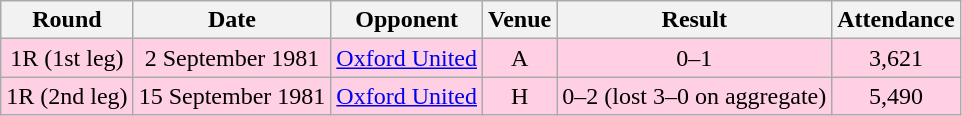<table class="wikitable sortable" style="text-align:center;">
<tr>
<th>Round</th>
<th>Date</th>
<th>Opponent</th>
<th>Venue</th>
<th>Result</th>
<th>Attendance</th>
</tr>
<tr style="background:#ffd0e3;">
<td>1R (1st leg)</td>
<td>2 September 1981</td>
<td><a href='#'>Oxford United</a></td>
<td>A</td>
<td>0–1</td>
<td>3,621</td>
</tr>
<tr style="background:#ffd0e3;">
<td>1R (2nd leg)</td>
<td>15 September 1981</td>
<td><a href='#'>Oxford United</a></td>
<td>H</td>
<td>0–2 (lost 3–0 on aggregate)</td>
<td>5,490</td>
</tr>
</table>
